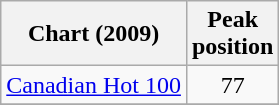<table class="wikitable sortable">
<tr>
<th>Chart (2009)</th>
<th>Peak<br>position</th>
</tr>
<tr>
<td><a href='#'>Canadian Hot 100</a></td>
<td align="center">77</td>
</tr>
<tr>
</tr>
</table>
